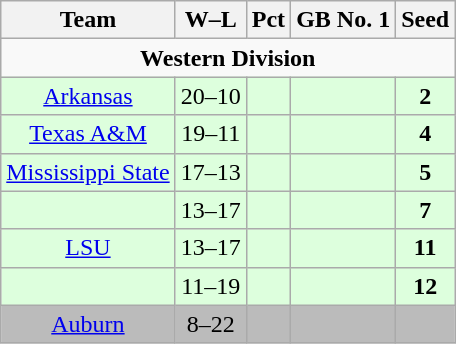<table class="wikitable" style="float:left; margin-right:1em; text-align:center;">
<tr>
<th>Team</th>
<th>W–L</th>
<th>Pct</th>
<th>GB No. 1</th>
<th>Seed</th>
</tr>
<tr>
<td colspan="7" align="center"><strong>Western Division</strong></td>
</tr>
<tr bgcolor=ddffdd>
<td><a href='#'>Arkansas</a></td>
<td>20–10</td>
<td></td>
<td></td>
<td><strong>2</strong></td>
</tr>
<tr bgcolor=ddffdd>
<td><a href='#'>Texas A&M</a></td>
<td>19–11</td>
<td></td>
<td></td>
<td><strong>4</strong></td>
</tr>
<tr bgcolor=ddffdd>
<td><a href='#'>Mississippi State</a></td>
<td>17–13</td>
<td></td>
<td></td>
<td><strong>5</strong></td>
</tr>
<tr bgcolor=ddffdd>
<td></td>
<td>13–17</td>
<td></td>
<td></td>
<td><strong>7</strong></td>
</tr>
<tr bgcolor=ddffdd>
<td><a href='#'>LSU</a></td>
<td>13–17</td>
<td></td>
<td></td>
<td><strong>11</strong></td>
</tr>
<tr bgcolor=ddffdd>
<td></td>
<td>11–19</td>
<td></td>
<td></td>
<td><strong>12</strong></td>
</tr>
<tr bgcolor=bbbbbb>
<td><a href='#'>Auburn</a></td>
<td>8–22</td>
<td></td>
<td></td>
<td></td>
</tr>
</table>
